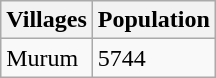<table class="wikitable">
<tr>
<th>Villages</th>
<th>Population</th>
</tr>
<tr>
<td>Murum</td>
<td>5744</td>
</tr>
</table>
